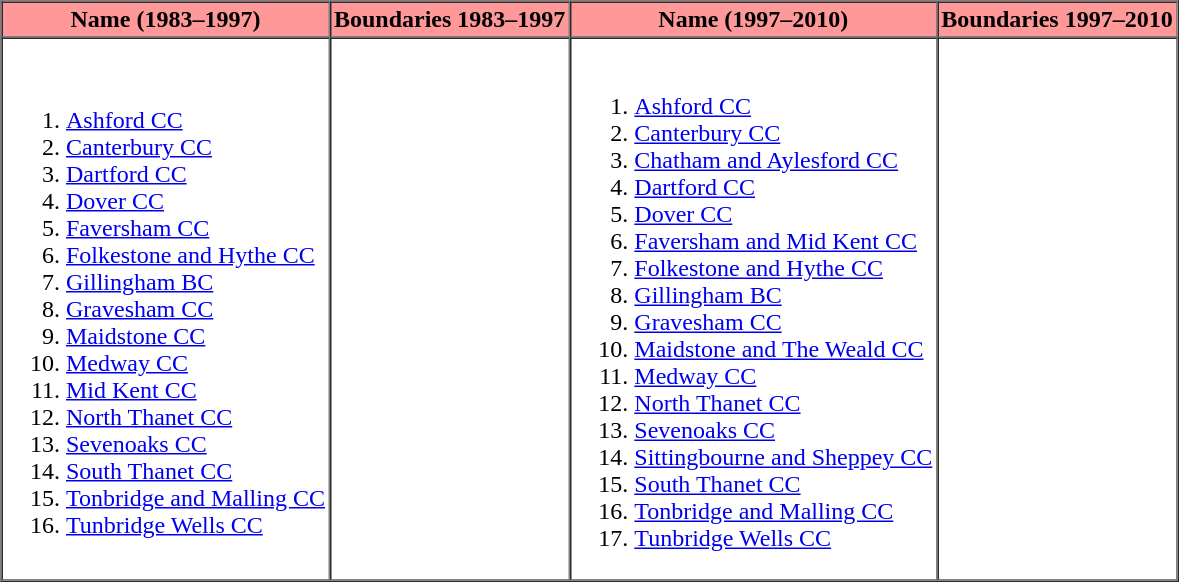<table border=1 cellpadding="2" cellspacing="0">
<tr>
<th bgcolor="#ff9999">Name (1983–1997)</th>
<th bgcolor="#ff9999">Boundaries 1983–1997</th>
<th bgcolor="#ff9999">Name (1997–2010)</th>
<th bgcolor="#ff9999">Boundaries 1997–2010</th>
</tr>
<tr>
<td><br><ol><li><a href='#'>Ashford CC</a></li><li><a href='#'>Canterbury CC</a></li><li><a href='#'>Dartford CC</a></li><li><a href='#'>Dover CC</a></li><li><a href='#'>Faversham CC</a></li><li><a href='#'>Folkestone and Hythe CC</a></li><li><a href='#'>Gillingham BC</a></li><li><a href='#'>Gravesham CC</a></li><li><a href='#'>Maidstone CC</a></li><li><a href='#'>Medway CC</a></li><li><a href='#'>Mid Kent CC</a></li><li><a href='#'>North Thanet CC</a></li><li><a href='#'>Sevenoaks CC</a></li><li><a href='#'>South Thanet CC</a></li><li><a href='#'>Tonbridge and Malling CC</a></li><li><a href='#'>Tunbridge Wells CC</a></li></ol></td>
<td></td>
<td><br><ol><li><a href='#'>Ashford CC</a></li><li><a href='#'>Canterbury CC</a></li><li><a href='#'>Chatham and Aylesford CC</a></li><li><a href='#'>Dartford CC</a></li><li><a href='#'>Dover CC</a></li><li><a href='#'>Faversham and Mid Kent CC</a></li><li><a href='#'>Folkestone and Hythe CC</a></li><li><a href='#'>Gillingham BC</a></li><li><a href='#'>Gravesham CC</a></li><li><a href='#'>Maidstone and The Weald CC</a></li><li><a href='#'>Medway CC</a></li><li><a href='#'>North Thanet CC</a></li><li><a href='#'>Sevenoaks CC</a></li><li><a href='#'>Sittingbourne and Sheppey CC</a></li><li><a href='#'>South Thanet CC</a></li><li><a href='#'>Tonbridge and Malling CC</a></li><li><a href='#'>Tunbridge Wells CC</a></li></ol></td>
<td></td>
</tr>
<tr>
</tr>
</table>
